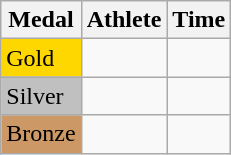<table class="wikitable">
<tr>
<th>Medal</th>
<th>Athlete</th>
<th>Time</th>
</tr>
<tr>
<td bgcolor="gold">Gold</td>
<td></td>
<td></td>
</tr>
<tr>
<td bgcolor="silver">Silver</td>
<td></td>
<td></td>
</tr>
<tr>
<td bgcolor="CC9966">Bronze</td>
<td></td>
<td></td>
</tr>
</table>
